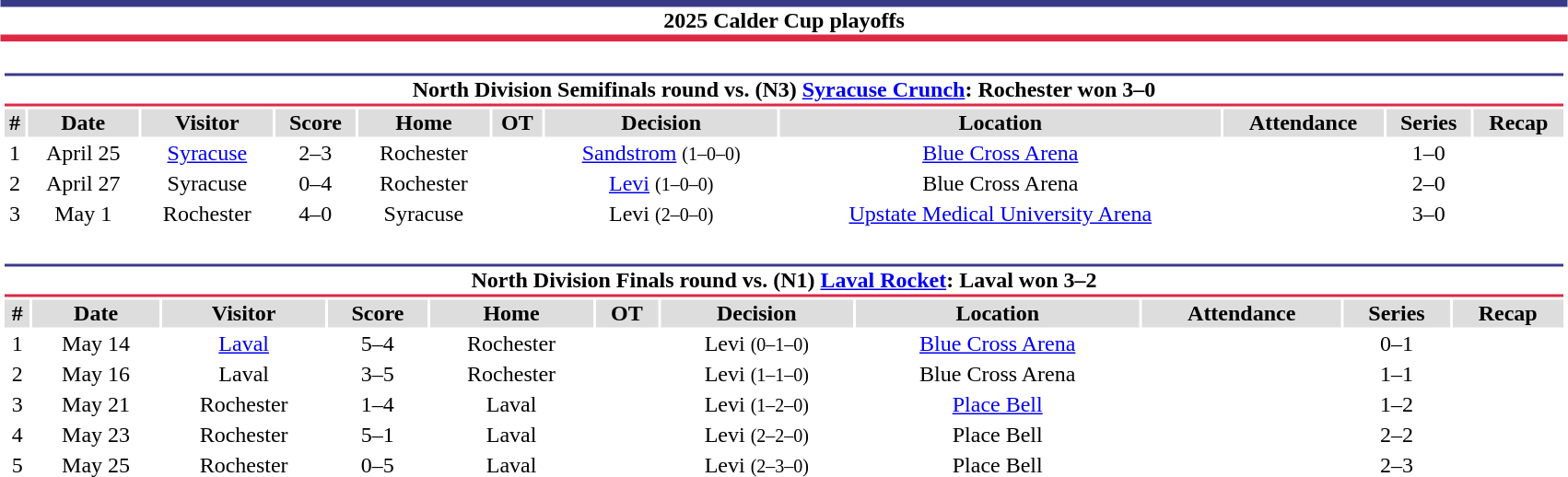<table class="toccolours" style="width:90%; clear:both; margin:1.5em auto; text-align:center;">
<tr>
<th colspan="11" style="background:#FFFFFF; border-top:#393A87 5px solid; border-bottom:#DE2944 5px solid;">2025 Calder Cup playoffs</th>
</tr>
<tr>
<td colspan="11"><br><table class="toccolours collapsible" style="width:100%;">
<tr>
<th colspan="11" style="background:#FFFFFF; border-top:#393A87 2px solid; border-bottom:#DE2944 2px solid;">North Division Semifinals round vs. (N3) <a href='#'>Syracuse Crunch</a>: Rochester won 3–0</th>
</tr>
<tr style="background:#ddd;">
<th>#</th>
<th>Date</th>
<th>Visitor</th>
<th>Score</th>
<th>Home</th>
<th>OT</th>
<th>Decision</th>
<th>Location</th>
<th>Attendance</th>
<th>Series</th>
<th>Recap</th>
</tr>
<tr>
<td>1</td>
<td>April 25</td>
<td><a href='#'>Syracuse</a></td>
<td>2–3</td>
<td>Rochester</td>
<td></td>
<td><a href='#'>Sandstrom</a> <small>(1–0–0)</small></td>
<td><a href='#'>Blue Cross Arena</a></td>
<td></td>
<td>1–0</td>
<td></td>
</tr>
<tr>
<td>2</td>
<td>April 27</td>
<td>Syracuse</td>
<td>0–4</td>
<td>Rochester</td>
<td></td>
<td><a href='#'>Levi</a> <small>(1–0–0)</small></td>
<td>Blue Cross Arena</td>
<td></td>
<td>2–0</td>
<td></td>
</tr>
<tr>
<td>3</td>
<td>May 1</td>
<td>Rochester</td>
<td>4–0</td>
<td>Syracuse</td>
<td></td>
<td>Levi <small>(2–0–0)</small></td>
<td><a href='#'>Upstate Medical University Arena</a></td>
<td></td>
<td>3–0</td>
<td></td>
</tr>
</table>
</td>
</tr>
<tr>
<td colspan="11"><br><table class="toccolours collapsible" style="width:100%;">
<tr>
<th colspan="11" style="background:#FFFFFF; border-top:#393A87 2px solid; border-bottom:#DE2944 2px solid;">North Division Finals round vs. (N1) <a href='#'>Laval Rocket</a>: Laval won 3–2</th>
</tr>
<tr style="background:#ddd;">
<th>#</th>
<th>Date</th>
<th>Visitor</th>
<th>Score</th>
<th>Home</th>
<th>OT</th>
<th>Decision</th>
<th>Location</th>
<th>Attendance</th>
<th>Series</th>
<th>Recap</th>
</tr>
<tr>
<td>1</td>
<td>May 14</td>
<td><a href='#'>Laval</a></td>
<td>5–4</td>
<td>Rochester</td>
<td></td>
<td>Levi <small>(0–1–0)</small></td>
<td><a href='#'>Blue Cross Arena</a></td>
<td></td>
<td>0–1</td>
<td></td>
</tr>
<tr>
<td>2</td>
<td>May 16</td>
<td>Laval</td>
<td>3–5</td>
<td>Rochester</td>
<td></td>
<td>Levi <small>(1–1–0)</small></td>
<td>Blue Cross Arena</td>
<td></td>
<td>1–1</td>
<td></td>
</tr>
<tr>
<td>3</td>
<td>May 21</td>
<td>Rochester</td>
<td>1–4</td>
<td>Laval</td>
<td></td>
<td>Levi <small>(1–2–0)</small></td>
<td><a href='#'>Place Bell</a></td>
<td></td>
<td>1–2</td>
<td></td>
</tr>
<tr>
<td>4</td>
<td>May 23</td>
<td>Rochester</td>
<td>5–1</td>
<td>Laval</td>
<td></td>
<td>Levi <small>(2–2–0)</small></td>
<td>Place Bell</td>
<td></td>
<td>2–2</td>
<td></td>
</tr>
<tr>
<td>5</td>
<td>May 25</td>
<td>Rochester</td>
<td>0–5</td>
<td>Laval</td>
<td></td>
<td>Levi <small>(2–3–0)</small></td>
<td>Place Bell</td>
<td></td>
<td>2–3</td>
<td></td>
</tr>
</table>
</td>
</tr>
</table>
